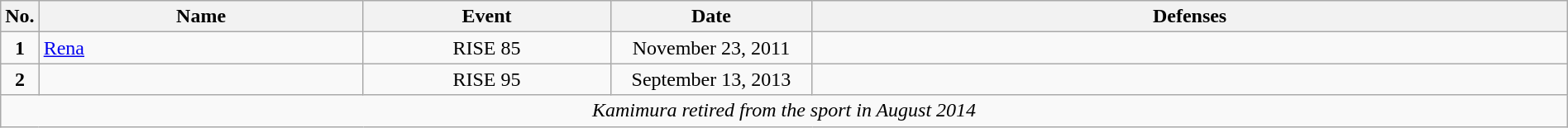<table class="wikitable" style="width:100%; font-size:100%;">
<tr>
<th style= width:1%;">No.</th>
<th style= width:21%;">Name</th>
<th style= width:16%;">Event</th>
<th style=width:13%;">Date</th>
<th style= width:49%;">Defenses</th>
</tr>
<tr>
<td align=center bgcolor=""><strong>1</strong></td>
<td align=left> <a href='#'>Rena</a> <br></td>
<td align=center>RISE 85 <br></td>
<td align=center>November 23, 2011</td>
<td align=left></td>
</tr>
<tr>
<td align=center><strong>2</strong></td>
<td align=left> <br></td>
<td align=center>RISE 95 <br></td>
<td align=center>September 13, 2013</td>
<td align=left></td>
</tr>
<tr>
<td colspan=5 align=center><em>Kamimura retired from the sport in August 2014</em></td>
</tr>
</table>
